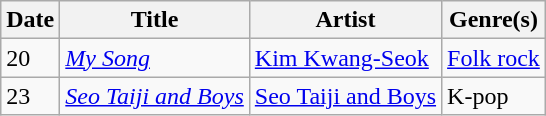<table class="wikitable" style="text-align: left;">
<tr>
<th>Date</th>
<th>Title</th>
<th>Artist</th>
<th>Genre(s)</th>
</tr>
<tr>
<td>20</td>
<td><em><a href='#'>My Song</a></em></td>
<td><a href='#'>Kim Kwang-Seok</a></td>
<td><a href='#'>Folk rock</a></td>
</tr>
<tr>
<td>23</td>
<td><em><a href='#'>Seo Taiji and Boys</a></em></td>
<td><a href='#'>Seo Taiji and Boys</a></td>
<td>K-pop</td>
</tr>
</table>
